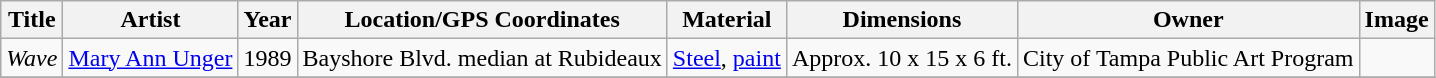<table class="wikitable sortable">
<tr>
<th>Title</th>
<th>Artist</th>
<th>Year</th>
<th>Location/GPS Coordinates</th>
<th>Material</th>
<th>Dimensions</th>
<th>Owner</th>
<th>Image</th>
</tr>
<tr>
<td><em>Wave</em></td>
<td><a href='#'>Mary Ann Unger</a></td>
<td>1989</td>
<td>Bayshore Blvd. median at Rubideaux </td>
<td><a href='#'>Steel</a>, <a href='#'>paint</a></td>
<td>Approx. 10 x 15 x 6 ft.</td>
<td>City of Tampa Public Art Program</td>
<td></td>
</tr>
<tr>
</tr>
</table>
